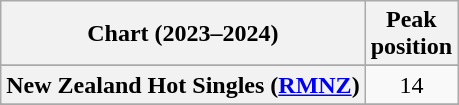<table class="wikitable sortable plainrowheaders" style="text-align:center;">
<tr>
<th scope="col">Chart (2023–2024)</th>
<th scope="col">Peak<br>position</th>
</tr>
<tr>
</tr>
<tr>
</tr>
<tr>
<th scope="row">New Zealand Hot Singles (<a href='#'>RMNZ</a>)</th>
<td>14</td>
</tr>
<tr>
</tr>
<tr>
</tr>
<tr>
</tr>
</table>
